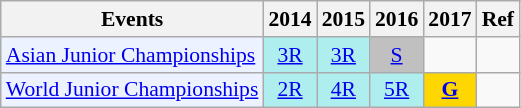<table class="wikitable" style="font-size: 90%; text-align:center">
<tr>
<th>Events</th>
<th>2014</th>
<th>2015</th>
<th>2016</th>
<th>2017</th>
<th>Ref</th>
</tr>
<tr>
<td bgcolor="#ECF2FF"; align="left"><a href='#'>Asian Junior Championships</a></td>
<td bgcolor=AFEEEE><a href='#'>3R</a></td>
<td bgcolor=AFEEEE><a href='#'>3R</a></td>
<td bgcolor=silver><a href='#'>S</a></td>
<td><a href='#'></a></td>
<td></td>
</tr>
<tr>
<td bgcolor="#ECF2FF"; align="left"><a href='#'>World Junior Championships</a></td>
<td bgcolor=AFEEEE><a href='#'>2R</a></td>
<td bgcolor=AFEEEE><a href='#'>4R</a></td>
<td bgcolor=AFEEEE><a href='#'>5R</a></td>
<td bgcolor=gold><a href='#'><strong>G</strong></a></td>
<td></td>
</tr>
</table>
